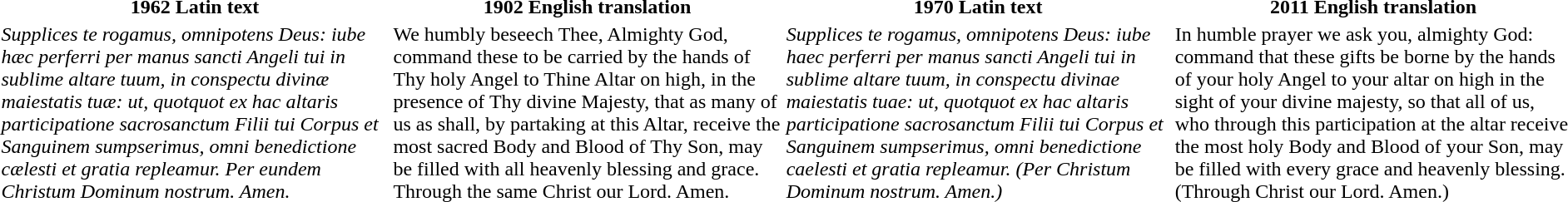<table>
<tr>
<th>1962 Latin text</th>
<th>1902 English translation</th>
<th>1970 Latin text</th>
<th>2011 English translation</th>
</tr>
<tr>
<td><em>Supplices te rogamus, omnipotens Deus: iube hæc perferri per manus sancti Angeli tui in sublime altare tuum, in conspectu divinæ maiestatis tuæ: ut, quotquot ex hac altaris participatione sacrosanctum Filii tui Corpus et Sanguinem sumpserimus, omni benedictione cælesti et gratia repleamur. Per eundem Christum Dominum nostrum. Amen.</em></td>
<td>We humbly beseech Thee, Almighty God, command these to be carried by the hands of Thy holy Angel to Thine Altar on high, in the presence of Thy divine Majesty, that as many of us as shall, by partaking at this Altar, receive the most sacred Body and Blood of Thy Son, may be filled with all heavenly blessing and grace.  Through the same Christ our Lord.  Amen.</td>
<td><em>Supplices te rogamus, omnipotens Deus: iube haec perferri per manus sancti Angeli tui in sublime altare tuum, in conspectu divinae maiestatis tuae: ut, quotquot ex hac altaris participatione sacrosanctum Filii tui Corpus et Sanguinem sumpserimus, omni benedictione caelesti et gratia repleamur. (Per Christum Dominum nostrum. Amen.)</em></td>
<td>In humble prayer we ask you, almighty God: command that these gifts be borne by the hands of your holy Angel to your altar on high in the sight of your divine majesty, so that all of us, who through this participation at the altar receive the most holy Body and Blood of your Son, may be filled with every grace and heavenly blessing. (Through Christ our Lord. Amen.)</td>
</tr>
</table>
